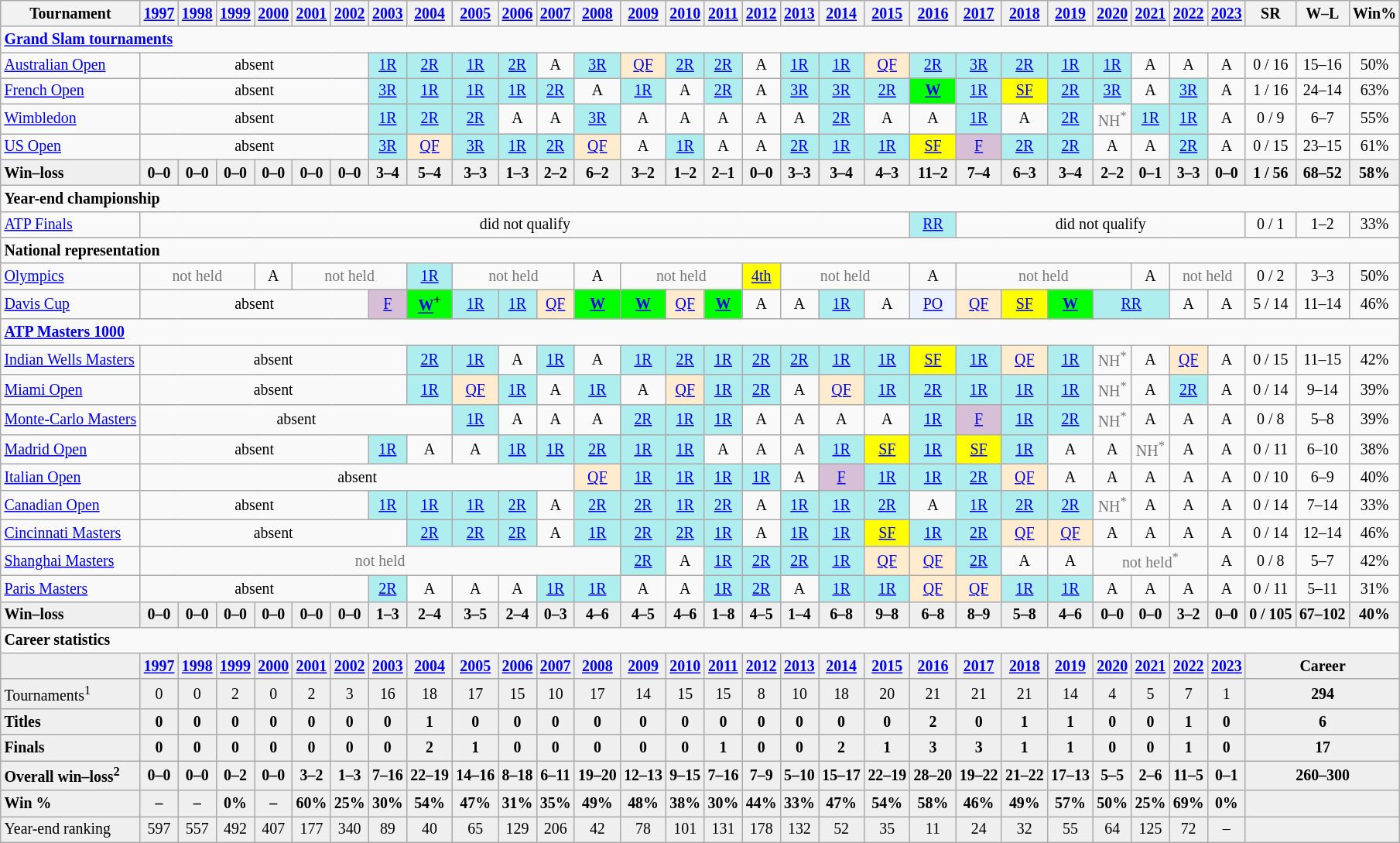<table class="wikitable nowrap" style=text-align:center;font-size:83%>
<tr>
<th>Tournament</th>
<th><a href='#'>1997</a></th>
<th><a href='#'>1998</a></th>
<th><a href='#'>1999</a></th>
<th><a href='#'>2000</a></th>
<th><a href='#'>2001</a></th>
<th><a href='#'>2002</a></th>
<th><a href='#'>2003</a></th>
<th><a href='#'>2004</a></th>
<th><a href='#'>2005</a></th>
<th><a href='#'>2006</a></th>
<th><a href='#'>2007</a></th>
<th><a href='#'>2008</a></th>
<th><a href='#'>2009</a></th>
<th><a href='#'>2010</a></th>
<th><a href='#'>2011</a></th>
<th><a href='#'>2012</a></th>
<th><a href='#'>2013</a></th>
<th><a href='#'>2014</a></th>
<th><a href='#'>2015</a></th>
<th><a href='#'>2016</a></th>
<th><a href='#'>2017</a></th>
<th><a href='#'>2018</a></th>
<th><a href='#'>2019</a></th>
<th><a href='#'>2020</a></th>
<th><a href='#'>2021</a></th>
<th><a href='#'>2022</a></th>
<th><a href='#'>2023</a></th>
<th>SR</th>
<th>W–L</th>
<th>Win%</th>
</tr>
<tr>
<td colspan="31" style="text-align:left"><strong><a href='#'>Grand Slam tournaments</a></strong></td>
</tr>
<tr>
<td align=left><a href='#'>Australian Open</a></td>
<td colspan=6>absent</td>
<td bgcolor=afeeee><a href='#'>1R</a></td>
<td bgcolor=afeeee><a href='#'>2R</a></td>
<td bgcolor=afeeee><a href='#'>1R</a></td>
<td bgcolor=afeeee><a href='#'>2R</a></td>
<td>A</td>
<td bgcolor=afeeee><a href='#'>3R</a></td>
<td bgcolor=ffebcd><a href='#'>QF</a></td>
<td bgcolor=afeeee><a href='#'>2R</a></td>
<td bgcolor=afeeee><a href='#'>2R</a></td>
<td>A</td>
<td bgcolor=afeeee><a href='#'>1R</a></td>
<td bgcolor=afeeee><a href='#'>1R</a></td>
<td bgcolor=ffebcd><a href='#'>QF</a></td>
<td bgcolor=afeeee><a href='#'>2R</a></td>
<td bgcolor=afeeee><a href='#'>3R</a></td>
<td bgcolor=afeeee><a href='#'>2R</a></td>
<td bgcolor=afeeee><a href='#'>1R</a></td>
<td bgcolor=afeeee><a href='#'>1R</a></td>
<td>A</td>
<td>A</td>
<td>A</td>
<td>0 / 16</td>
<td>15–16</td>
<td>50%</td>
</tr>
<tr>
<td align=left><a href='#'>French Open</a></td>
<td colspan=6>absent</td>
<td bgcolor=afeeee><a href='#'>3R</a></td>
<td bgcolor=afeeee><a href='#'>1R</a></td>
<td bgcolor=afeeee><a href='#'>1R</a></td>
<td bgcolor=afeeee><a href='#'>1R</a></td>
<td bgcolor=afeeee><a href='#'>2R</a></td>
<td>A</td>
<td bgcolor=afeeee><a href='#'>1R</a></td>
<td>A</td>
<td bgcolor=afeeee><a href='#'>2R</a></td>
<td>A</td>
<td bgcolor=afeeee><a href='#'>3R</a></td>
<td bgcolor=afeeee><a href='#'>3R</a></td>
<td bgcolor=afeeee><a href='#'>2R</a></td>
<td bgcolor=lime><a href='#'><strong>W</strong></a></td>
<td bgcolor=afeeee><a href='#'>1R</a></td>
<td bgcolor=yellow><a href='#'>SF</a></td>
<td bgcolor=afeeee><a href='#'>2R</a></td>
<td bgcolor=afeeee><a href='#'>3R</a></td>
<td>A</td>
<td bgcolor=afeeee><a href='#'>3R</a></td>
<td>A</td>
<td>1 / 16</td>
<td>24–14</td>
<td>63%</td>
</tr>
<tr>
<td align=left><a href='#'>Wimbledon</a></td>
<td colspan=6>absent</td>
<td bgcolor=afeeee><a href='#'>1R</a></td>
<td bgcolor=afeeee><a href='#'>2R</a></td>
<td bgcolor=afeeee><a href='#'>2R</a></td>
<td>A</td>
<td>A</td>
<td bgcolor=afeeee><a href='#'>3R</a></td>
<td>A</td>
<td>A</td>
<td>A</td>
<td>A</td>
<td>A</td>
<td bgcolor=afeeee><a href='#'>2R</a></td>
<td>A</td>
<td>A</td>
<td bgcolor=afeeee><a href='#'>1R</a></td>
<td>A</td>
<td bgcolor=afeeee><a href='#'>2R</a></td>
<td style=color:#767676>NH<sup>*</sup></td>
<td bgcolor=afeeee><a href='#'>1R</a></td>
<td bgcolor=afeeee><a href='#'>1R</a></td>
<td>A</td>
<td>0 / 9</td>
<td>6–7</td>
<td>55%</td>
</tr>
<tr>
<td align=left><a href='#'>US Open</a></td>
<td colspan=6>absent</td>
<td bgcolor=afeeee><a href='#'>3R</a></td>
<td bgcolor=ffebcd><a href='#'>QF</a></td>
<td bgcolor=afeeee><a href='#'>3R</a></td>
<td bgcolor=afeeee><a href='#'>1R</a></td>
<td bgcolor=afeeee><a href='#'>2R</a></td>
<td bgcolor=ffebcd><a href='#'>QF</a></td>
<td>A</td>
<td bgcolor=afeeee><a href='#'>1R</a></td>
<td>A</td>
<td>A</td>
<td bgcolor=afeeee><a href='#'>2R</a></td>
<td bgcolor=afeeee><a href='#'>1R</a></td>
<td bgcolor=afeeee><a href='#'>1R</a></td>
<td bgcolor=yellow><a href='#'>SF</a></td>
<td bgcolor=thistle><a href='#'>F</a></td>
<td bgcolor=afeeee><a href='#'>2R</a></td>
<td bgcolor=afeeee><a href='#'>2R</a></td>
<td>A</td>
<td>A</td>
<td bgcolor=afeeee><a href='#'>2R</a></td>
<td>A</td>
<td>0 / 15</td>
<td>23–15</td>
<td>61%</td>
</tr>
<tr style=font-weight:bold;background:#efefef>
<td style=text-align:left>Win–loss</td>
<td>0–0</td>
<td>0–0</td>
<td>0–0</td>
<td>0–0</td>
<td>0–0</td>
<td>0–0</td>
<td>3–4</td>
<td>5–4</td>
<td>3–3</td>
<td>1–3</td>
<td>2–2</td>
<td>6–2</td>
<td>3–2</td>
<td>1–2</td>
<td>2–1</td>
<td>0–0</td>
<td>3–3</td>
<td>3–4</td>
<td>4–3</td>
<td>11–2</td>
<td>7–4</td>
<td>6–3</td>
<td>3–4</td>
<td>2–2</td>
<td>0–1</td>
<td>3–3</td>
<td>0–0</td>
<td>1 / 56</td>
<td>68–52</td>
<td>58%</td>
</tr>
<tr>
<td colspan="31" align="left"><strong>Year-end championship</strong></td>
</tr>
<tr>
<td align=left><a href='#'>ATP Finals</a></td>
<td colspan=19>did not qualify</td>
<td bgcolor=afeeee><a href='#'>RR</a></td>
<td colspan=7>did not qualify</td>
<td>0 / 1</td>
<td>1–2</td>
<td>33%</td>
</tr>
<tr>
<td colspan="31" style="text-align:left"><strong>National representation</strong></td>
</tr>
<tr>
<td align=left><a href='#'>Olympics</a></td>
<td colspan=3 style=color:#767676>not held</td>
<td>A</td>
<td colspan=3 style=color:#767676>not held</td>
<td bgcolor=afeeee><a href='#'>1R</a></td>
<td colspan=3 style=color:#767676>not held</td>
<td>A</td>
<td colspan=3 style=color:#767676>not held</td>
<td bgcolor=yellow><a href='#'>4th</a></td>
<td colspan=3 style=color:#767676>not held</td>
<td>A</td>
<td colspan=4 style=color:#767676>not held</td>
<td>A</td>
<td colspan=2 style=color:#767676>not held</td>
<td>0 / 2</td>
<td>3–3</td>
<td>50%</td>
</tr>
<tr>
<td align=left><a href='#'>Davis Cup</a></td>
<td colspan=6>absent</td>
<td bgcolor=thistle><a href='#'>F</a></td>
<td bgcolor=lime><a href='#'><strong>W</strong></a><sup><strong>+</strong></sup></td>
<td bgcolor=afeeee><a href='#'>1R</a></td>
<td bgcolor=afeeee><a href='#'>1R</a></td>
<td bgcolor=ffebcd><a href='#'>QF</a></td>
<td bgcolor=lime><a href='#'><strong>W</strong></a></td>
<td bgcolor=lime><a href='#'><strong>W</strong></a></td>
<td bgcolor=ffebcd><a href='#'>QF</a></td>
<td bgcolor=lime><a href='#'><strong>W</strong></a></td>
<td>A</td>
<td>A</td>
<td bgcolor=afeeee><a href='#'>1R</a></td>
<td>A</td>
<td bgcolor=ecf2ff><a href='#'>PO</a></td>
<td bgcolor=ffebcd><a href='#'>QF</a></td>
<td bgcolor=yellow><a href='#'>SF</a></td>
<td bgcolor=lime><a href='#'><strong>W</strong></a></td>
<td colspan=2 bgcolor=afeeee><a href='#'>RR</a></td>
<td>A</td>
<td>A</td>
<td>5 / 14</td>
<td>11–14</td>
<td>46%</td>
</tr>
<tr>
<td colspan="31" style="text-align:left"><strong><a href='#'>ATP Masters 1000</a></strong></td>
</tr>
<tr>
<td align=left><a href='#'>Indian Wells Masters</a></td>
<td colspan=7>absent</td>
<td bgcolor=afeeee><a href='#'>2R</a></td>
<td bgcolor=afeeee><a href='#'>1R</a></td>
<td>A</td>
<td bgcolor=afeeee><a href='#'>1R</a></td>
<td>A</td>
<td bgcolor=afeeee><a href='#'>1R</a></td>
<td bgcolor=afeeee><a href='#'>2R</a></td>
<td bgcolor=afeeee><a href='#'>1R</a></td>
<td bgcolor=afeeee><a href='#'>2R</a></td>
<td bgcolor=afeeee><a href='#'>2R</a></td>
<td bgcolor=afeeee><a href='#'>1R</a></td>
<td bgcolor=afeeee><a href='#'>1R</a></td>
<td bgcolor=yellow><a href='#'>SF</a></td>
<td bgcolor=afeeee><a href='#'>1R</a></td>
<td bgcolor=ffebcd><a href='#'>QF</a></td>
<td bgcolor=afeeee><a href='#'>1R</a></td>
<td style="color:#767676">NH<sup>*</sup></td>
<td>A</td>
<td bgcolor=ffebcd><a href='#'>QF</a></td>
<td>A</td>
<td>0 / 15</td>
<td>11–15</td>
<td>42%</td>
</tr>
<tr>
<td align=left><a href='#'>Miami Open</a></td>
<td colspan=7>absent</td>
<td bgcolor=afeeee><a href='#'>1R</a></td>
<td bgcolor=ffebcd><a href='#'>QF</a></td>
<td bgcolor=afeeee><a href='#'>1R</a></td>
<td>A</td>
<td bgcolor=afeeee><a href='#'>1R</a></td>
<td>A</td>
<td bgcolor=ffebcd><a href='#'>QF</a></td>
<td bgcolor=afeeee><a href='#'>1R</a></td>
<td bgcolor=afeeee><a href='#'>2R</a></td>
<td>A</td>
<td bgcolor=ffebcd><a href='#'>QF</a></td>
<td bgcolor=afeeee><a href='#'>1R</a></td>
<td bgcolor=afeeee><a href='#'>2R</a></td>
<td bgcolor=afeeee><a href='#'>1R</a></td>
<td bgcolor=afeeee><a href='#'>1R</a></td>
<td bgcolor=afeeee><a href='#'>1R</a></td>
<td style="color:#767676">NH<sup>*</sup></td>
<td>A</td>
<td bgcolor=afeeee><a href='#'>2R</a></td>
<td>A</td>
<td>0 / 14</td>
<td>9–14</td>
<td>39%</td>
</tr>
<tr>
<td align=left><a href='#'>Monte-Carlo Masters</a></td>
<td colspan=8>absent</td>
<td bgcolor=afeeee><a href='#'>1R</a></td>
<td>A</td>
<td>A</td>
<td>A</td>
<td bgcolor=afeeee><a href='#'>2R</a></td>
<td bgcolor=afeeee><a href='#'>1R</a></td>
<td bgcolor=afeeee><a href='#'>1R</a></td>
<td>A</td>
<td>A</td>
<td>A</td>
<td>A</td>
<td bgcolor=afeeee><a href='#'>1R</a></td>
<td style=background:thistle><a href='#'>F</a></td>
<td bgcolor=afeeee><a href='#'>1R</a></td>
<td bgcolor=afeeee><a href='#'>2R</a></td>
<td style="color:#767676">NH<sup>*</sup></td>
<td>A</td>
<td>A</td>
<td>A</td>
<td>0 / 8</td>
<td>5–8</td>
<td>39%</td>
</tr>
<tr>
<td align=left><a href='#'>Madrid Open</a></td>
<td colspan=6>absent</td>
<td bgcolor=afeeee><a href='#'>1R</a></td>
<td>A</td>
<td>A</td>
<td bgcolor=afeeee><a href='#'>1R</a></td>
<td bgcolor=afeeee><a href='#'>1R</a></td>
<td bgcolor=afeeee><a href='#'>2R</a></td>
<td bgcolor=afeeee><a href='#'>1R</a></td>
<td bgcolor=afeeee><a href='#'>1R</a></td>
<td>A</td>
<td>A</td>
<td>A</td>
<td bgcolor=afeeee><a href='#'>1R</a></td>
<td bgcolor=yellow><a href='#'>SF</a></td>
<td bgcolor=afeeee><a href='#'>1R</a></td>
<td bgcolor=yellow><a href='#'>SF</a></td>
<td bgcolor=afeeee><a href='#'>1R</a></td>
<td>A</td>
<td>A</td>
<td style="color:#767676">NH<sup>*</sup></td>
<td>A</td>
<td>A</td>
<td>0 / 11</td>
<td>6–10</td>
<td>38%</td>
</tr>
<tr>
<td align=left><a href='#'>Italian Open</a></td>
<td colspan=11>absent</td>
<td bgcolor=ffebcd><a href='#'>QF</a></td>
<td bgcolor=afeeee><a href='#'>1R</a></td>
<td bgcolor=afeeee><a href='#'>1R</a></td>
<td bgcolor=afeeee><a href='#'>1R</a></td>
<td bgcolor=afeeee><a href='#'>1R</a></td>
<td>A</td>
<td bgcolor=thistle><a href='#'>F</a></td>
<td bgcolor=afeeee><a href='#'>1R</a></td>
<td bgcolor=afeeee><a href='#'>1R</a></td>
<td bgcolor=afeeee><a href='#'>2R</a></td>
<td bgcolor=ffebcd><a href='#'>QF</a></td>
<td>A</td>
<td>A</td>
<td>A</td>
<td>A</td>
<td>A</td>
<td>0 / 10</td>
<td>6–9</td>
<td>40%</td>
</tr>
<tr>
<td align=left><a href='#'>Canadian Open</a></td>
<td colspan=6>absent</td>
<td bgcolor=afeeee><a href='#'>1R</a></td>
<td bgcolor=afeeee><a href='#'>1R</a></td>
<td bgcolor=afeeee><a href='#'>1R</a></td>
<td bgcolor=afeeee><a href='#'>2R</a></td>
<td>A</td>
<td bgcolor=afeeee><a href='#'>2R</a></td>
<td bgcolor=afeeee><a href='#'>2R</a></td>
<td bgcolor=afeeee><a href='#'>1R</a></td>
<td bgcolor=afeeee><a href='#'>2R</a></td>
<td>A</td>
<td bgcolor=afeeee><a href='#'>1R</a></td>
<td bgcolor=afeeee><a href='#'>1R</a></td>
<td bgcolor=afeeee><a href='#'>2R</a></td>
<td>A</td>
<td bgcolor=afeeee><a href='#'>1R</a></td>
<td bgcolor=afeeee><a href='#'>2R</a></td>
<td bgcolor=afeeee><a href='#'>2R</a></td>
<td style=color:#767676>NH<sup>*</sup></td>
<td>A</td>
<td>A</td>
<td>A</td>
<td>0 / 14</td>
<td>7–14</td>
<td>33%</td>
</tr>
<tr>
<td align=left><a href='#'>Cincinnati Masters</a></td>
<td colspan=7>absent</td>
<td bgcolor=afeeee><a href='#'>2R</a></td>
<td bgcolor=afeeee><a href='#'>2R</a></td>
<td bgcolor=afeeee><a href='#'>2R</a></td>
<td>A</td>
<td bgcolor=afeeee><a href='#'>1R</a></td>
<td bgcolor=afeeee><a href='#'>2R</a></td>
<td bgcolor=afeeee><a href='#'>2R</a></td>
<td bgcolor=afeeee><a href='#'>1R</a></td>
<td>A</td>
<td bgcolor=afeeee><a href='#'>1R</a></td>
<td bgcolor=afeeee><a href='#'>1R</a></td>
<td bgcolor=yellow><a href='#'>SF</a></td>
<td bgcolor=afeeee><a href='#'>1R</a></td>
<td bgcolor=afeeee><a href='#'>2R</a></td>
<td bgcolor=ffebcd><a href='#'>QF</a></td>
<td bgcolor=ffebcd><a href='#'>QF</a></td>
<td>A</td>
<td>A</td>
<td>A</td>
<td>A</td>
<td>0 / 14</td>
<td>12–14</td>
<td>46%</td>
</tr>
<tr>
<td align=left><a href='#'>Shanghai Masters</a></td>
<td colspan=12 style=color:#767676>not held</td>
<td bgcolor=afeeee><a href='#'>2R</a></td>
<td>A</td>
<td bgcolor=afeeee><a href='#'>1R</a></td>
<td bgcolor=afeeee><a href='#'>2R</a></td>
<td bgcolor=afeeee><a href='#'>2R</a></td>
<td bgcolor=afeeee><a href='#'>1R</a></td>
<td bgcolor=ffebcd><a href='#'>QF</a></td>
<td bgcolor=ffebcd><a href='#'>QF</a></td>
<td bgcolor=afeeee><a href='#'>2R</a></td>
<td>A</td>
<td>A</td>
<td colspan=3 style=color:#767676>not held<sup>*</sup></td>
<td>A</td>
<td>0 / 8</td>
<td>5–7</td>
<td>42%</td>
</tr>
<tr>
<td align=left><a href='#'>Paris Masters</a></td>
<td colspan=6>absent</td>
<td bgcolor=afeeee><a href='#'>2R</a></td>
<td>A</td>
<td>A</td>
<td>A</td>
<td bgcolor=afeeee><a href='#'>1R</a></td>
<td bgcolor=afeeee><a href='#'>1R</a></td>
<td>A</td>
<td>A</td>
<td bgcolor=afeeee><a href='#'>1R</a></td>
<td bgcolor=afeeee><a href='#'>2R</a></td>
<td>A</td>
<td bgcolor=afeeee><a href='#'>1R</a></td>
<td bgcolor=afeeee><a href='#'>1R</a></td>
<td bgcolor=ffebcd><a href='#'>QF</a></td>
<td bgcolor=ffebcd><a href='#'>QF</a></td>
<td bgcolor=afeeee><a href='#'>1R</a></td>
<td bgcolor=afeeee><a href='#'>1R</a></td>
<td>A</td>
<td>A</td>
<td>A</td>
<td>A</td>
<td>0 / 11</td>
<td>5–11</td>
<td>31%</td>
</tr>
<tr style=font-weight:bold;background:#efefef>
<td style=text-align:left>Win–loss</td>
<td>0–0</td>
<td>0–0</td>
<td>0–0</td>
<td>0–0</td>
<td>0–0</td>
<td>0–0</td>
<td>1–3</td>
<td>2–4</td>
<td>3–5</td>
<td>2–4</td>
<td>0–3</td>
<td>4–6</td>
<td>4–5</td>
<td>4–6</td>
<td>1–8</td>
<td>4–5</td>
<td>1–4</td>
<td>6–8</td>
<td>9–8</td>
<td>6–8</td>
<td>8–9</td>
<td>5–8</td>
<td>4–6</td>
<td>0–0</td>
<td>0–0</td>
<td>3–2</td>
<td>0–0</td>
<td>0 / 105</td>
<td>67–102</td>
<td>40%</td>
</tr>
<tr>
<td colspan="31" style="text-align:left"><strong>Career statistics</strong></td>
</tr>
<tr style=font-weight:bold;background:#efefef>
<td></td>
<td><a href='#'>1997</a></td>
<td><a href='#'>1998</a></td>
<td><a href='#'>1999</a></td>
<td><a href='#'>2000</a></td>
<td><a href='#'>2001</a></td>
<td><a href='#'>2002</a></td>
<td><a href='#'>2003</a></td>
<td><a href='#'>2004</a></td>
<td><a href='#'>2005</a></td>
<td><a href='#'>2006</a></td>
<td><a href='#'>2007</a></td>
<td><a href='#'>2008</a></td>
<td><a href='#'>2009</a></td>
<td><a href='#'>2010</a></td>
<td><a href='#'>2011</a></td>
<td><a href='#'>2012</a></td>
<td><a href='#'>2013</a></td>
<td><a href='#'>2014</a></td>
<td><a href='#'>2015</a></td>
<td><a href='#'>2016</a></td>
<td><a href='#'>2017</a></td>
<td><a href='#'>2018</a></td>
<td><a href='#'>2019</a></td>
<td><a href='#'>2020</a></td>
<td><a href='#'>2021</a></td>
<td><a href='#'>2022</a></td>
<td><a href='#'>2023</a></td>
<td colspan=3>Career</td>
</tr>
<tr style=background:#efefef>
<td align=left>Tournaments<sup>1</sup></td>
<td>0</td>
<td>0</td>
<td>2</td>
<td>0</td>
<td>2</td>
<td>3</td>
<td>16</td>
<td>18</td>
<td>17</td>
<td>15</td>
<td>10</td>
<td>17</td>
<td>14</td>
<td>15</td>
<td>15</td>
<td>8</td>
<td>10</td>
<td>18</td>
<td>20</td>
<td>21</td>
<td>21</td>
<td>21</td>
<td>14</td>
<td>4</td>
<td>5</td>
<td>7</td>
<td>1</td>
<td colspan="3"><strong>294</strong></td>
</tr>
<tr style=font-weight:bold;background:#efefef>
<td style=text-align:left>Titles</td>
<td>0</td>
<td>0</td>
<td>0</td>
<td>0</td>
<td>0</td>
<td>0</td>
<td>0</td>
<td>1</td>
<td>0</td>
<td>0</td>
<td>0</td>
<td>0</td>
<td>0</td>
<td>0</td>
<td>0</td>
<td>0</td>
<td>0</td>
<td>0</td>
<td>0</td>
<td>2</td>
<td>0</td>
<td>1</td>
<td>1</td>
<td>0</td>
<td>0</td>
<td>1</td>
<td>0</td>
<td colspan="3">6</td>
</tr>
<tr style=font-weight:bold;background:#efefef>
<td style=text-align:left>Finals</td>
<td>0</td>
<td>0</td>
<td>0</td>
<td>0</td>
<td>0</td>
<td>0</td>
<td>0</td>
<td>2</td>
<td>1</td>
<td>0</td>
<td>0</td>
<td>0</td>
<td>0</td>
<td>0</td>
<td>1</td>
<td>0</td>
<td>0</td>
<td>2</td>
<td>1</td>
<td>3</td>
<td>3</td>
<td>1</td>
<td>1</td>
<td>0</td>
<td>0</td>
<td>1</td>
<td>0</td>
<td colspan="3">17</td>
</tr>
<tr style=font-weight:bold;background:#efefef>
<td style=text-align:left>Overall win–loss<sup>2</sup></td>
<td>0–0</td>
<td>0–0</td>
<td>0–2</td>
<td>0–0</td>
<td>3–2</td>
<td>1–3</td>
<td>7–16</td>
<td>22–19</td>
<td>14–16</td>
<td>8–18</td>
<td>6–11</td>
<td>19–20</td>
<td>12–13</td>
<td>9–15</td>
<td>7–16</td>
<td>7–9</td>
<td>5–10</td>
<td>15–17</td>
<td>22–19</td>
<td>28–20</td>
<td>19–22</td>
<td>21–22</td>
<td>17–13</td>
<td>5–5</td>
<td>2–6</td>
<td>11–5</td>
<td>0–1</td>
<td colspan="3">260–300</td>
</tr>
<tr style=font-weight:bold;background:#efefef>
<td align=left>Win %</td>
<td>–</td>
<td>–</td>
<td>0%</td>
<td>–</td>
<td>60%</td>
<td>25%</td>
<td>30%</td>
<td>54%</td>
<td>47%</td>
<td>31%</td>
<td>35%</td>
<td>49%</td>
<td>48%</td>
<td>38%</td>
<td>30%</td>
<td>44%</td>
<td>33%</td>
<td>47%</td>
<td>54%</td>
<td>58%</td>
<td>46%</td>
<td>49%</td>
<td>57%</td>
<td>50%</td>
<td>25%</td>
<td>69%</td>
<td>0%</td>
<td colspan="3"></td>
</tr>
<tr style=background:#efefef>
<td align=left>Year-end ranking</td>
<td>597</td>
<td>557</td>
<td>492</td>
<td>407</td>
<td>177</td>
<td>340</td>
<td>89</td>
<td>40</td>
<td>65</td>
<td>129</td>
<td>206</td>
<td>42</td>
<td>78</td>
<td>101</td>
<td>131</td>
<td>178</td>
<td>132</td>
<td>52</td>
<td>35</td>
<td>11</td>
<td>24</td>
<td>32</td>
<td>55</td>
<td>64</td>
<td>125</td>
<td>72</td>
<td>–</td>
<td colspan="3"></td>
</tr>
</table>
